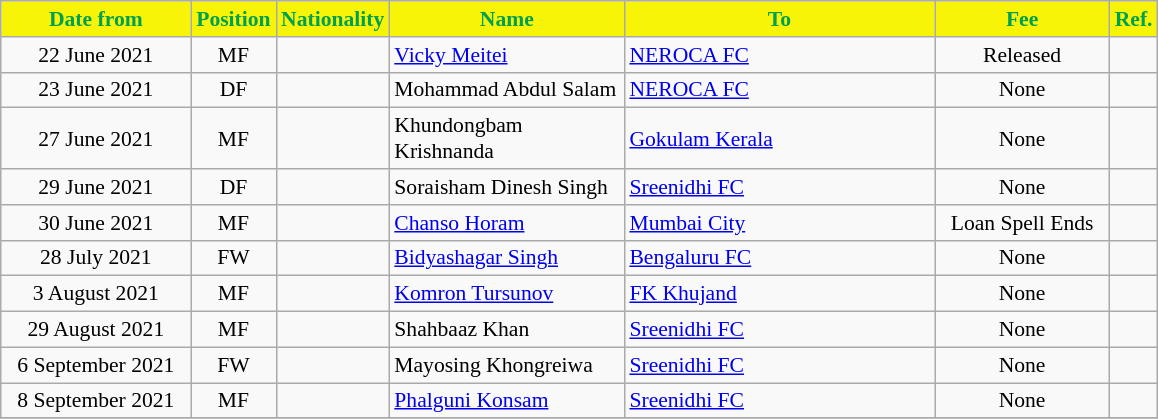<table class="wikitable"  style="text-align:center; font-size:90%; ">
<tr>
<th style="background:#F7F408; color:#00A050; width:120px;">Date from</th>
<th style="background:#F7F408; color:#00A050; width:50px;">Position</th>
<th style="background:#F7F408; color:#00A050; width:50px;">Nationality</th>
<th style="background:#F7F408; color:#00A050; width:150px;">Name</th>
<th style="background:#F7F408; color:#00A050; width:200px;">To</th>
<th style="background:#F7F408; color:#00A050; width:110px;">Fee</th>
<th style="background:#F7F408; color:#00A050; width:25px;">Ref.</th>
</tr>
<tr>
<td>22 June 2021</td>
<td style="text-align:center;">MF</td>
<td style="text-align:center;"></td>
<td style="text-align:left;"><a href='#'>Vicky Meitei</a></td>
<td style="text-align:left;"><a href='#'>NEROCA FC</a></td>
<td>Released</td>
<td></td>
</tr>
<tr>
<td>23 June 2021</td>
<td style="text-align:center;">DF</td>
<td style="text-align:center;"></td>
<td style="text-align:left;">Mohammad Abdul Salam</td>
<td style="text-align:left;"><a href='#'>NEROCA FC</a></td>
<td>None</td>
<td></td>
</tr>
<tr>
<td>27 June 2021</td>
<td style="text-align:center;">MF</td>
<td style="text-align:center;"></td>
<td style="text-align:left;">Khundongbam Krishnanda</td>
<td style="text-align:left;"><a href='#'>Gokulam Kerala</a></td>
<td>None</td>
<td></td>
</tr>
<tr>
<td>29 June 2021</td>
<td style="text-align:center;">DF</td>
<td style="text-align:center;"></td>
<td style="text-align:left;">Soraisham Dinesh Singh</td>
<td style="text-align:left;"><a href='#'>Sreenidhi FC</a></td>
<td>None</td>
<td></td>
</tr>
<tr>
<td>30 June 2021</td>
<td style="text-align:center;">MF</td>
<td style="text-align:center;"></td>
<td style="text-align:left;"><a href='#'>Chanso Horam</a></td>
<td style="text-align:left;"><a href='#'>Mumbai City</a></td>
<td>Loan Spell Ends</td>
<td></td>
</tr>
<tr>
<td>28 July 2021</td>
<td style="text-align:center;">FW</td>
<td style="text-align:center;"></td>
<td style="text-align:left;"><a href='#'>Bidyashagar Singh</a></td>
<td style="text-align:left;"><a href='#'>Bengaluru FC</a></td>
<td>None</td>
<td></td>
</tr>
<tr>
<td>3 August 2021</td>
<td style="text-align:center;">MF</td>
<td style="text-align:center;"></td>
<td style="text-align:left;"><a href='#'>Komron Tursunov</a></td>
<td style="text-align:left;"> <a href='#'>FK Khujand</a></td>
<td>None</td>
<td></td>
</tr>
<tr>
<td>29 August 2021</td>
<td style="text-align:center;">MF</td>
<td style="text-align:center;"></td>
<td style="text-align:left;">Shahbaaz Khan</td>
<td style="text-align:left;"><a href='#'>Sreenidhi FC</a></td>
<td>None</td>
<td></td>
</tr>
<tr>
<td>6 September 2021</td>
<td style="text-align:center;">FW</td>
<td style="text-align:center;"></td>
<td style="text-align:left;">Mayosing Khongreiwa</td>
<td style="text-align:left;"><a href='#'>Sreenidhi FC</a></td>
<td>None</td>
<td></td>
</tr>
<tr>
<td>8 September 2021</td>
<td style="text-align:center;">MF</td>
<td style="text-align:center;"></td>
<td style="text-align:left;"><a href='#'>Phalguni Konsam</a></td>
<td style="text-align:left;"><a href='#'>Sreenidhi FC</a></td>
<td>None</td>
<td></td>
</tr>
<tr>
</tr>
</table>
